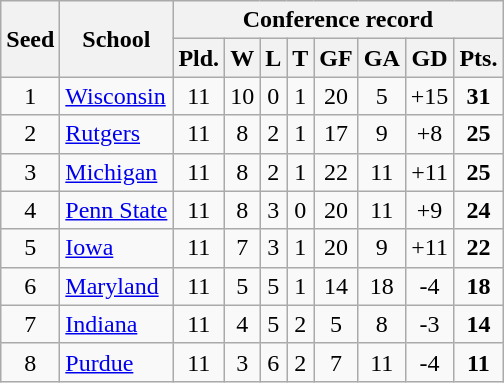<table class="wikitable">
<tr>
<th rowspan="2">Seed</th>
<th rowspan="2">School</th>
<th colspan="8">Conference record</th>
</tr>
<tr>
<th>Pld.</th>
<th>W</th>
<th>L</th>
<th>T</th>
<th>GF</th>
<th>GA</th>
<th>GD</th>
<th>Pts.</th>
</tr>
<tr>
<td align=center>1</td>
<td><a href='#'>Wisconsin</a></td>
<td align=center>11</td>
<td align=center>10</td>
<td align=center>0</td>
<td align=center>1</td>
<td align=center>20</td>
<td align=center>5</td>
<td align=center>+15</td>
<td align=center><strong>31</strong></td>
</tr>
<tr>
<td align=center>2</td>
<td><a href='#'>Rutgers</a></td>
<td align=center>11</td>
<td align=center>8</td>
<td align=center>2</td>
<td align=center>1</td>
<td align=center>17</td>
<td align=center>9</td>
<td align=center>+8</td>
<td align=center><strong>25</strong></td>
</tr>
<tr>
<td align=center>3</td>
<td><a href='#'>Michigan</a></td>
<td align=center>11</td>
<td align=center>8</td>
<td align=center>2</td>
<td align=center>1</td>
<td align=center>22</td>
<td align=center>11</td>
<td align=center>+11</td>
<td align=center><strong>25</strong></td>
</tr>
<tr>
<td align=center>4</td>
<td><a href='#'>Penn State</a></td>
<td align=center>11</td>
<td align=center>8</td>
<td align=center>3</td>
<td align=center>0</td>
<td align=center>20</td>
<td align=center>11</td>
<td align=center>+9</td>
<td align=center><strong>24</strong></td>
</tr>
<tr>
<td align=center>5</td>
<td><a href='#'>Iowa</a></td>
<td align=center>11</td>
<td align=center>7</td>
<td align=center>3</td>
<td align=center>1</td>
<td align=center>20</td>
<td align=center>9</td>
<td align=center>+11</td>
<td align=center><strong>22</strong></td>
</tr>
<tr>
<td align=center>6</td>
<td><a href='#'>Maryland</a></td>
<td align=center>11</td>
<td align=center>5</td>
<td align=center>5</td>
<td align=center>1</td>
<td align=center>14</td>
<td align=center>18</td>
<td align=center>-4</td>
<td align=center><strong>18</strong></td>
</tr>
<tr>
<td align=center>7</td>
<td><a href='#'>Indiana</a></td>
<td align=center>11</td>
<td align=center>4</td>
<td align=center>5</td>
<td align=center>2</td>
<td align=center>5</td>
<td align=center>8</td>
<td align=center>-3</td>
<td align=center><strong>14</strong></td>
</tr>
<tr>
<td align=center>8</td>
<td><a href='#'>Purdue</a></td>
<td align=center>11</td>
<td align=center>3</td>
<td align=center>6</td>
<td align=center>2</td>
<td align=center>7</td>
<td align=center>11</td>
<td align=center>-4</td>
<td align=center><strong>11</strong></td>
</tr>
</table>
